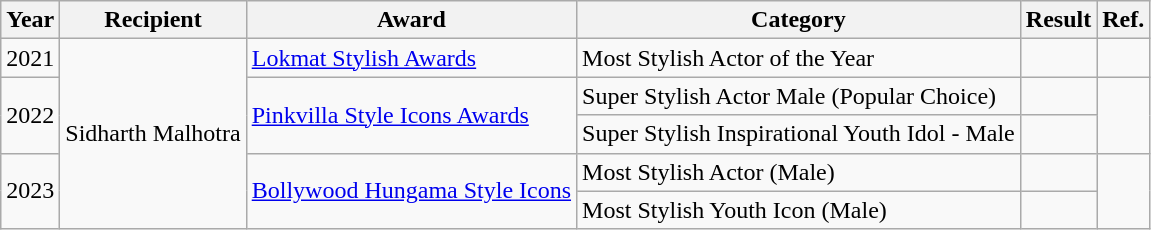<table class="wikitable">
<tr>
<th>Year</th>
<th>Recipient</th>
<th>Award</th>
<th>Category</th>
<th>Result</th>
<th class="unsortable" scope="col">Ref.</th>
</tr>
<tr>
<td>2021</td>
<td rowspan="5">Sidharth Malhotra</td>
<td><a href='#'>Lokmat Stylish Awards</a></td>
<td>Most Stylish Actor of the Year</td>
<td></td>
<td></td>
</tr>
<tr>
<td rowspan="2">2022</td>
<td rowspan="2"><a href='#'>Pinkvilla Style Icons Awards</a></td>
<td>Super Stylish Actor Male (Popular Choice)</td>
<td></td>
<td rowspan="2"></td>
</tr>
<tr>
<td>Super Stylish Inspirational Youth Idol - Male</td>
<td></td>
</tr>
<tr>
<td rowspan="2">2023</td>
<td rowspan="2"><a href='#'>Bollywood Hungama Style Icons</a></td>
<td>Most Stylish Actor (Male)</td>
<td></td>
<td rowspan="2"></td>
</tr>
<tr>
<td>Most Stylish Youth Icon (Male)</td>
<td></td>
</tr>
</table>
